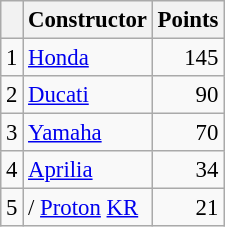<table class="wikitable" style="font-size: 95%;">
<tr>
<th></th>
<th>Constructor</th>
<th>Points</th>
</tr>
<tr>
<td align=center>1</td>
<td> <a href='#'>Honda</a></td>
<td align=right>145</td>
</tr>
<tr>
<td align=center>2</td>
<td> <a href='#'>Ducati</a></td>
<td align=right>90</td>
</tr>
<tr>
<td align=center>3</td>
<td> <a href='#'>Yamaha</a></td>
<td align=right>70</td>
</tr>
<tr>
<td align=center>4</td>
<td> <a href='#'>Aprilia</a></td>
<td align=right>34</td>
</tr>
<tr>
<td align=center>5</td>
<td>/ <a href='#'>Proton</a> <a href='#'>KR</a></td>
<td align=right>21</td>
</tr>
</table>
